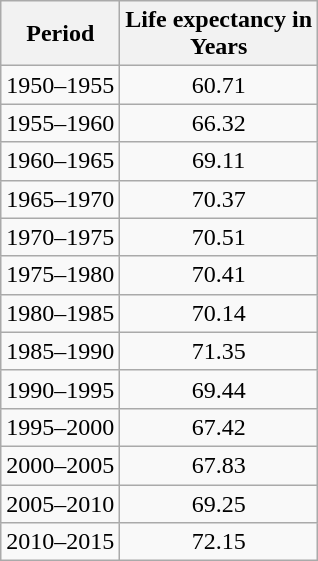<table class="wikitable" style="text-align:center">
<tr>
<th>Period</th>
<th>Life expectancy in<br>Years</th>
</tr>
<tr>
<td>1950–1955</td>
<td>60.71</td>
</tr>
<tr>
<td>1955–1960</td>
<td> 66.32</td>
</tr>
<tr>
<td>1960–1965</td>
<td> 69.11</td>
</tr>
<tr>
<td>1965–1970</td>
<td> 70.37</td>
</tr>
<tr>
<td>1970–1975</td>
<td> 70.51</td>
</tr>
<tr>
<td>1975–1980</td>
<td> 70.41</td>
</tr>
<tr>
<td>1980–1985</td>
<td> 70.14</td>
</tr>
<tr>
<td>1985–1990</td>
<td> 71.35</td>
</tr>
<tr>
<td>1990–1995</td>
<td> 69.44</td>
</tr>
<tr>
<td>1995–2000</td>
<td> 67.42</td>
</tr>
<tr>
<td>2000–2005</td>
<td> 67.83</td>
</tr>
<tr>
<td>2005–2010</td>
<td> 69.25</td>
</tr>
<tr>
<td>2010–2015</td>
<td> 72.15</td>
</tr>
</table>
